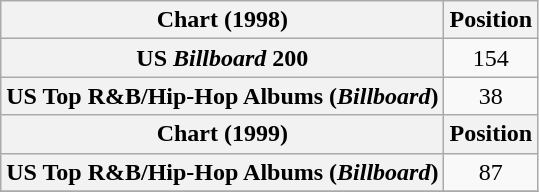<table class="wikitable sortable plainrowheaders" style="text-align:center">
<tr>
<th scope="col">Chart (1998)</th>
<th scope="col">Position</th>
</tr>
<tr>
<th scope="row">US <em>Billboard</em> 200</th>
<td style="text-align:center;">154</td>
</tr>
<tr>
<th scope="row">US Top R&B/Hip-Hop Albums (<em>Billboard</em>)</th>
<td style="text-align:center;">38</td>
</tr>
<tr>
<th scope="col">Chart (1999)</th>
<th scope="col">Position</th>
</tr>
<tr>
<th scope="row">US Top R&B/Hip-Hop Albums (<em>Billboard</em>)</th>
<td style="text-align:center;">87</td>
</tr>
<tr>
</tr>
</table>
